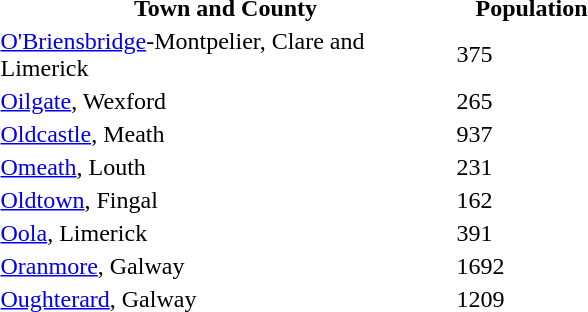<table>
<tr>
<th style="width:300px;align:left;">Town and County</th>
<th style="width:100px;align:right;">Population</th>
</tr>
<tr>
<td><a href='#'>O'Briensbridge</a>-Montpelier, Clare and Limerick</td>
<td>375</td>
</tr>
<tr>
<td><a href='#'>Oilgate</a>, Wexford</td>
<td>265</td>
</tr>
<tr>
<td><a href='#'>Oldcastle</a>, Meath</td>
<td>937</td>
</tr>
<tr>
<td><a href='#'>Omeath</a>, Louth</td>
<td>231</td>
</tr>
<tr>
<td><a href='#'>Oldtown</a>, Fingal</td>
<td>162</td>
</tr>
<tr>
<td><a href='#'>Oola</a>, Limerick</td>
<td>391</td>
</tr>
<tr>
<td><a href='#'>Oranmore</a>, Galway</td>
<td>1692</td>
</tr>
<tr>
<td><a href='#'>Oughterard</a>, Galway</td>
<td>1209</td>
</tr>
</table>
